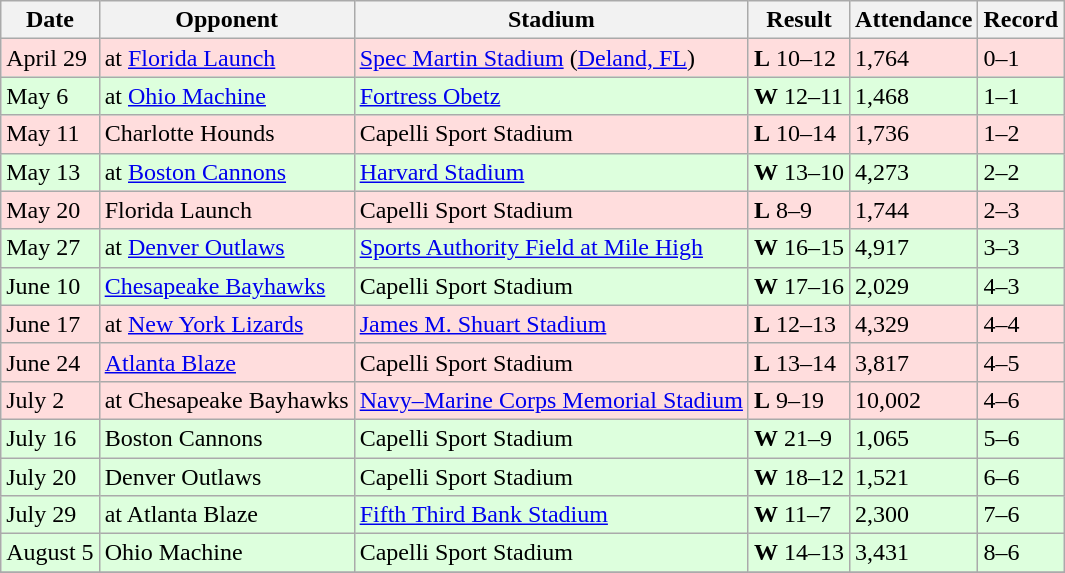<table class="wikitable">
<tr>
<th>Date</th>
<th>Opponent</th>
<th>Stadium</th>
<th>Result</th>
<th>Attendance</th>
<th>Record</th>
</tr>
<tr bgcolor="#FFDDDD">
<td>April 29</td>
<td>at <a href='#'>Florida Launch</a></td>
<td><a href='#'>Spec Martin Stadium</a> (<a href='#'>Deland, FL</a>)</td>
<td><strong>L</strong> 10–12</td>
<td>1,764</td>
<td>0–1</td>
</tr>
<tr bgcolor="#DDFFDD">
<td>May 6</td>
<td>at <a href='#'>Ohio Machine</a></td>
<td><a href='#'>Fortress Obetz</a></td>
<td><strong>W</strong> 12–11 </td>
<td>1,468</td>
<td>1–1</td>
</tr>
<tr bgcolor="FFDDDD">
<td>May 11</td>
<td>Charlotte Hounds</td>
<td>Capelli Sport Stadium</td>
<td><strong>L</strong> 10–14</td>
<td>1,736</td>
<td>1–2</td>
</tr>
<tr bgcolor="DDFFDD">
<td>May 13</td>
<td>at <a href='#'>Boston Cannons</a></td>
<td><a href='#'>Harvard Stadium</a></td>
<td><strong>W</strong> 13–10</td>
<td>4,273</td>
<td>2–2</td>
</tr>
<tr bgcolor="FFDDDD">
<td>May 20</td>
<td>Florida Launch</td>
<td>Capelli Sport Stadium</td>
<td><strong>L</strong> 8–9 </td>
<td>1,744</td>
<td>2–3</td>
</tr>
<tr bgcolor="DDFFDD">
<td>May 27</td>
<td>at <a href='#'>Denver Outlaws</a></td>
<td><a href='#'>Sports Authority Field at Mile High</a></td>
<td><strong>W</strong> 16–15</td>
<td>4,917</td>
<td>3–3</td>
</tr>
<tr bgcolor="DDFFDD">
<td>June 10</td>
<td><a href='#'>Chesapeake Bayhawks</a></td>
<td>Capelli Sport Stadium</td>
<td><strong>W</strong> 17–16 </td>
<td>2,029</td>
<td>4–3</td>
</tr>
<tr bgcolor="FFDDDD">
<td>June 17</td>
<td>at <a href='#'>New York Lizards</a></td>
<td><a href='#'>James M. Shuart Stadium</a></td>
<td><strong>L</strong> 12–13</td>
<td>4,329</td>
<td>4–4</td>
</tr>
<tr bgcolor="FFDDDD">
<td>June 24</td>
<td><a href='#'>Atlanta Blaze</a></td>
<td>Capelli Sport Stadium</td>
<td><strong>L</strong> 13–14 </td>
<td>3,817</td>
<td>4–5</td>
</tr>
<tr bgcolor="FFDDDD">
<td>July 2</td>
<td>at Chesapeake Bayhawks</td>
<td><a href='#'>Navy–Marine Corps Memorial Stadium</a></td>
<td><strong>L</strong> 9–19</td>
<td>10,002</td>
<td>4–6</td>
</tr>
<tr bgcolor="DDFFDD">
<td>July 16</td>
<td>Boston Cannons</td>
<td>Capelli Sport Stadium</td>
<td><strong>W</strong> 21–9</td>
<td>1,065</td>
<td>5–6</td>
</tr>
<tr bgcolor="DDFFDD">
<td>July 20</td>
<td>Denver Outlaws</td>
<td>Capelli Sport Stadium</td>
<td><strong>W</strong> 18–12</td>
<td>1,521</td>
<td>6–6</td>
</tr>
<tr bgcolor="DDFFDD">
<td>July 29</td>
<td>at Atlanta Blaze</td>
<td><a href='#'>Fifth Third Bank Stadium</a></td>
<td><strong>W</strong> 11–7</td>
<td>2,300</td>
<td>7–6</td>
</tr>
<tr bgcolor="DDFFDD">
<td>August 5</td>
<td>Ohio Machine</td>
<td>Capelli Sport Stadium</td>
<td><strong>W</strong> 14–13</td>
<td>3,431</td>
<td>8–6</td>
</tr>
<tr>
</tr>
</table>
